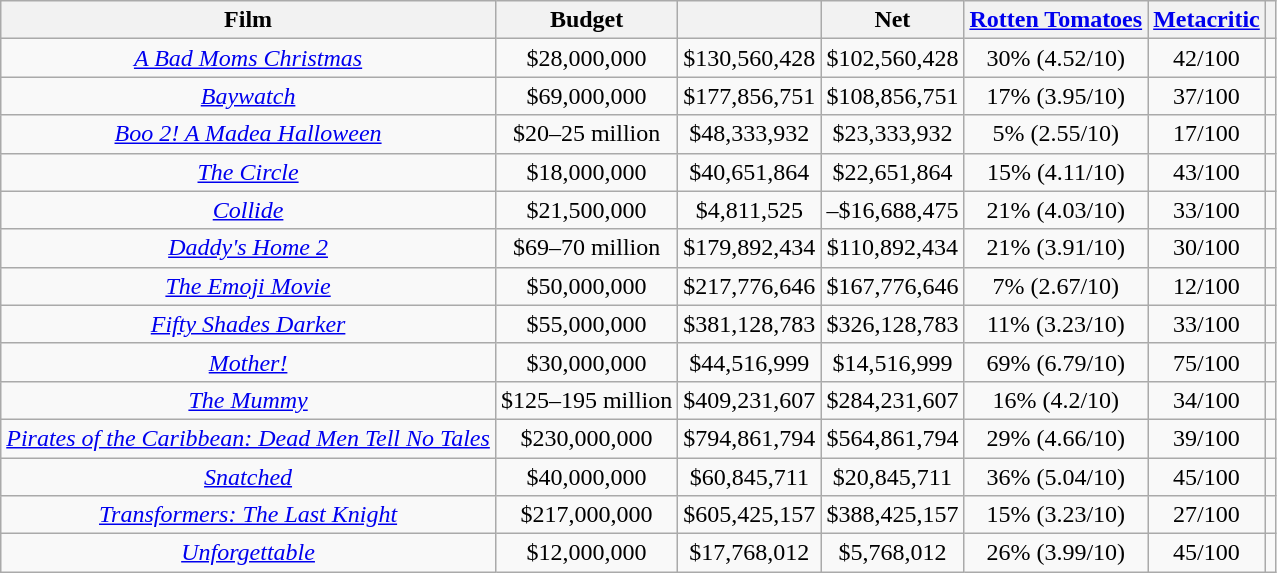<table class="wikitable sortable" style="text-align: center; width: auto; table-layout: fixed">
<tr>
<th>Film</th>
<th data-sort-type="currency">Budget</th>
<th data-sort-type="currency"></th>
<th data-sort-type="currency">Net</th>
<th data-sort-type="number"><a href='#'>Rotten Tomatoes</a></th>
<th data-sort-type="number"><a href='#'>Metacritic</a></th>
<th></th>
</tr>
<tr>
<td><em><a href='#'>A Bad Moms Christmas</a></em></td>
<td>$28,000,000</td>
<td>$130,560,428</td>
<td>$102,560,428</td>
<td>30% (4.52/10)</td>
<td>42/100</td>
<td></td>
</tr>
<tr>
<td><em><a href='#'>Baywatch</a></em></td>
<td>$69,000,000</td>
<td>$177,856,751</td>
<td>$108,856,751</td>
<td>17% (3.95/10)</td>
<td>37/100</td>
<td></td>
</tr>
<tr>
<td><em><a href='#'>Boo 2! A Madea Halloween</a></em></td>
<td>$20–25 million</td>
<td>$48,333,932</td>
<td>$23,333,932</td>
<td>5% (2.55/10)</td>
<td>17/100</td>
<td></td>
</tr>
<tr>
<td><em><a href='#'>The Circle</a></em></td>
<td>$18,000,000</td>
<td>$40,651,864</td>
<td>$22,651,864</td>
<td>15% (4.11/10)</td>
<td>43/100</td>
<td></td>
</tr>
<tr>
<td><em><a href='#'>Collide</a></em></td>
<td>$21,500,000</td>
<td>$4,811,525</td>
<td>–$16,688,475</td>
<td>21% (4.03/10)</td>
<td>33/100</td>
<td></td>
</tr>
<tr>
<td><em><a href='#'>Daddy's Home 2</a></em></td>
<td>$69–70 million</td>
<td>$179,892,434</td>
<td>$110,892,434</td>
<td>21% (3.91/10)</td>
<td>30/100</td>
<td></td>
</tr>
<tr>
<td><em><a href='#'>The Emoji Movie</a></em></td>
<td>$50,000,000</td>
<td>$217,776,646</td>
<td>$167,776,646</td>
<td>7% (2.67/10)</td>
<td>12/100</td>
<td></td>
</tr>
<tr>
<td><em><a href='#'>Fifty Shades Darker</a></em></td>
<td>$55,000,000</td>
<td>$381,128,783</td>
<td>$326,128,783</td>
<td>11% (3.23/10)</td>
<td>33/100</td>
<td></td>
</tr>
<tr>
<td><em><a href='#'>Mother!</a></em></td>
<td>$30,000,000</td>
<td>$44,516,999</td>
<td>$14,516,999</td>
<td>69% (6.79/10)</td>
<td>75/100</td>
<td></td>
</tr>
<tr>
<td><em><a href='#'>The Mummy</a></em></td>
<td>$125–195 million</td>
<td>$409,231,607</td>
<td>$284,231,607</td>
<td>16% (4.2/10)</td>
<td>34/100</td>
<td></td>
</tr>
<tr>
<td><em><a href='#'>Pirates of the Caribbean: Dead Men Tell No Tales</a></em></td>
<td>$230,000,000</td>
<td>$794,861,794</td>
<td>$564,861,794</td>
<td>29% (4.66/10)</td>
<td>39/100</td>
<td></td>
</tr>
<tr>
<td><em><a href='#'>Snatched</a></em></td>
<td>$40,000,000</td>
<td>$60,845,711</td>
<td>$20,845,711</td>
<td>36% (5.04/10)</td>
<td>45/100</td>
<td></td>
</tr>
<tr>
<td><em><a href='#'>Transformers: The Last Knight</a></em></td>
<td>$217,000,000</td>
<td>$605,425,157</td>
<td>$388,425,157</td>
<td>15% (3.23/10)</td>
<td>27/100</td>
<td></td>
</tr>
<tr>
<td><em><a href='#'>Unforgettable</a></em></td>
<td>$12,000,000</td>
<td>$17,768,012</td>
<td>$5,768,012</td>
<td>26% (3.99/10)</td>
<td>45/100</td>
<td></td>
</tr>
</table>
